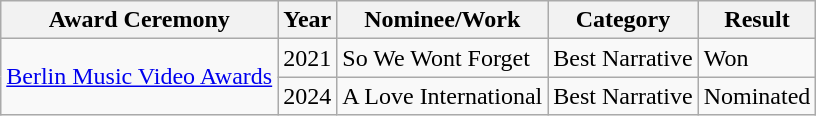<table class="wikitable">
<tr>
<th>Award Ceremony</th>
<th>Year</th>
<th>Nominee/Work</th>
<th>Category</th>
<th>Result</th>
</tr>
<tr>
<td rowspan="2"><a href='#'>Berlin Music Video Awards</a></td>
<td>2021</td>
<td>So We Wont Forget</td>
<td>Best Narrative</td>
<td>Won</td>
</tr>
<tr>
<td>2024</td>
<td>A Love International</td>
<td>Best Narrative</td>
<td>Nominated</td>
</tr>
</table>
